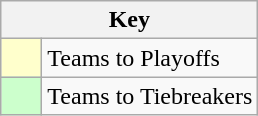<table class="wikitable" style="text-align: center;">
<tr>
<th colspan=2>Key</th>
</tr>
<tr>
<td style="background:#ffffcc; width:20px;"></td>
<td align=left>Teams to Playoffs</td>
</tr>
<tr>
<td style="background:#ccffcc; width:20px;"></td>
<td align=left>Teams to Tiebreakers</td>
</tr>
</table>
